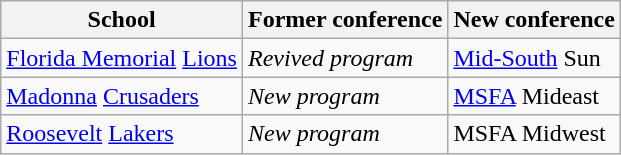<table class="wikitable sortable">
<tr>
<th>School</th>
<th>Former conference</th>
<th>New conference</th>
</tr>
<tr>
<td><a href='#'>Florida Memorial</a> <a href='#'>Lions</a></td>
<td><em>Revived program</em></td>
<td><a href='#'>Mid-South</a> Sun</td>
</tr>
<tr>
<td><a href='#'>Madonna</a> <a href='#'>Crusaders</a></td>
<td><em>New program</em></td>
<td><a href='#'>MSFA</a> Mideast</td>
</tr>
<tr>
<td><a href='#'>Roosevelt</a> <a href='#'>Lakers</a></td>
<td><em>New program</em></td>
<td>MSFA Midwest</td>
</tr>
</table>
